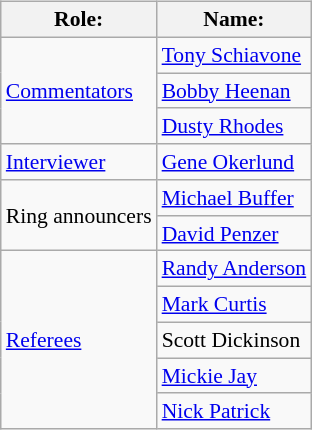<table class=wikitable style="font-size:90%; margin: 0.5em 0 0.5em 1em; float: right; clear: right;">
<tr>
<th>Role:</th>
<th>Name:</th>
</tr>
<tr>
<td rowspan=3><a href='#'>Commentators</a></td>
<td><a href='#'>Tony Schiavone</a></td>
</tr>
<tr>
<td><a href='#'>Bobby Heenan</a></td>
</tr>
<tr>
<td><a href='#'>Dusty Rhodes</a></td>
</tr>
<tr>
<td><a href='#'>Interviewer</a></td>
<td><a href='#'>Gene Okerlund</a></td>
</tr>
<tr>
<td rowspan=2>Ring announcers</td>
<td><a href='#'>Michael Buffer</a></td>
</tr>
<tr>
<td><a href='#'>David Penzer</a></td>
</tr>
<tr>
<td rowspan=5><a href='#'>Referees</a></td>
<td><a href='#'>Randy Anderson</a></td>
</tr>
<tr>
<td><a href='#'>Mark Curtis</a></td>
</tr>
<tr>
<td>Scott Dickinson</td>
</tr>
<tr>
<td><a href='#'>Mickie Jay</a></td>
</tr>
<tr>
<td><a href='#'>Nick Patrick</a></td>
</tr>
</table>
